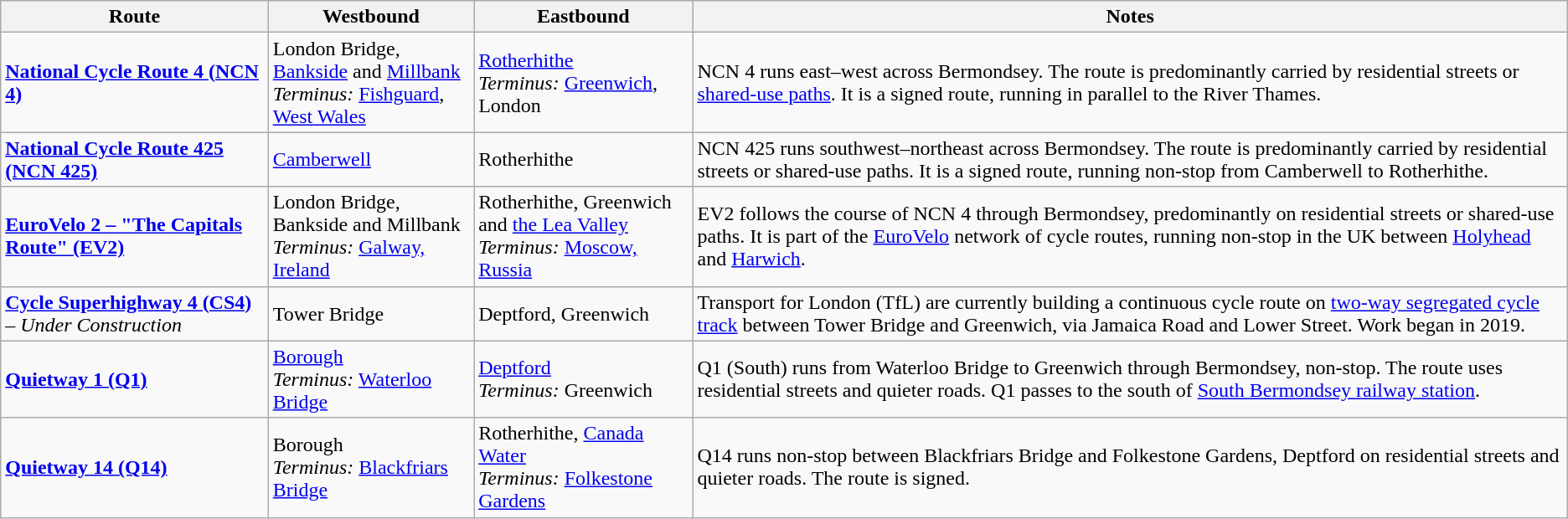<table class="wikitable mw-collapsible">
<tr>
<th>Route</th>
<th>Westbound</th>
<th>Eastbound</th>
<th>Notes</th>
</tr>
<tr>
<td> <a href='#'><strong>National Cycle Route 4 (NCN 4)</strong></a></td>
<td>London Bridge, <a href='#'>Bankside</a> and <a href='#'>Millbank</a><br><em>Terminus:</em> <a href='#'>Fishguard</a>, <a href='#'>West Wales</a></td>
<td><a href='#'>Rotherhithe</a><br><em>Terminus:</em> <a href='#'>Greenwich</a>, London</td>
<td>NCN 4 runs east–west across Bermondsey. The route is predominantly carried by residential streets or <a href='#'>shared-use paths</a>. It is a signed route, running in parallel to the River Thames.</td>
</tr>
<tr>
<td><a href='#'><strong>National Cycle Route 425 (NCN 425)</strong></a></td>
<td><a href='#'>Camberwell</a></td>
<td>Rotherhithe</td>
<td>NCN 425 runs southwest–northeast across Bermondsey. The route is predominantly carried by residential streets or shared-use paths. It is a signed route, running non-stop from Camberwell to Rotherhithe.</td>
</tr>
<tr>
<td><a href='#'><strong>EuroVelo 2 – "The Capitals Route" (EV2)</strong></a></td>
<td>London Bridge, Bankside and Millbank<br><em>Terminus:</em> <a href='#'>Galway, Ireland</a></td>
<td>Rotherhithe, Greenwich and <a href='#'>the Lea Valley</a><br><em>Terminus:</em> <a href='#'>Moscow, Russia</a></td>
<td>EV2 follows the course of NCN 4 through Bermondsey, predominantly on residential streets or shared-use paths. It is part of the <a href='#'>EuroVelo</a> network of cycle routes, running non-stop in the UK between <a href='#'>Holyhead</a> and <a href='#'>Harwich</a>.</td>
</tr>
<tr>
<td><a href='#'><strong>Cycle Superhighway 4 (CS4)</strong></a> – <em>Under Construction</em></td>
<td>Tower Bridge</td>
<td>Deptford, Greenwich</td>
<td>Transport for London (TfL) are currently building a continuous cycle route on <a href='#'>two-way segregated cycle track</a> between Tower Bridge and Greenwich, via Jamaica Road and Lower Street. Work began in 2019.</td>
</tr>
<tr>
<td><a href='#'><strong>Quietway 1 (Q1)</strong></a></td>
<td><a href='#'>Borough</a><br><em>Terminus:</em> <a href='#'>Waterloo Bridge</a></td>
<td><a href='#'>Deptford</a><br><em>Terminus:</em> Greenwich</td>
<td>Q1 (South) runs from Waterloo Bridge to Greenwich through Bermondsey, non-stop. The route uses residential streets and quieter roads. Q1 passes to the south of <a href='#'>South Bermondsey railway station</a>.</td>
</tr>
<tr>
<td><a href='#'><strong>Quietway 14 (Q14)</strong></a></td>
<td>Borough<br><em>Terminus:</em> <a href='#'>Blackfriars Bridge</a></td>
<td>Rotherhithe, <a href='#'>Canada Water</a><br><em>Terminus:</em> <a href='#'>Folkestone Gardens</a></td>
<td>Q14 runs non-stop between Blackfriars Bridge and Folkestone Gardens, Deptford on residential streets and quieter roads. The route is signed.</td>
</tr>
</table>
